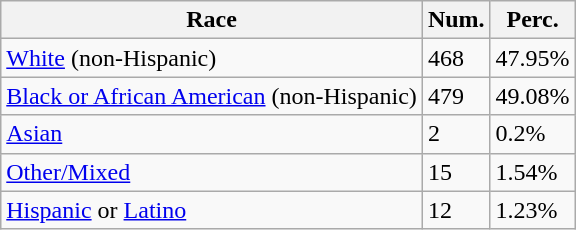<table class="wikitable">
<tr>
<th>Race</th>
<th>Num.</th>
<th>Perc.</th>
</tr>
<tr>
<td><a href='#'>White</a> (non-Hispanic)</td>
<td>468</td>
<td>47.95%</td>
</tr>
<tr>
<td><a href='#'>Black or African American</a> (non-Hispanic)</td>
<td>479</td>
<td>49.08%</td>
</tr>
<tr>
<td><a href='#'>Asian</a></td>
<td>2</td>
<td>0.2%</td>
</tr>
<tr>
<td><a href='#'>Other/Mixed</a></td>
<td>15</td>
<td>1.54%</td>
</tr>
<tr>
<td><a href='#'>Hispanic</a> or <a href='#'>Latino</a></td>
<td>12</td>
<td>1.23%</td>
</tr>
</table>
